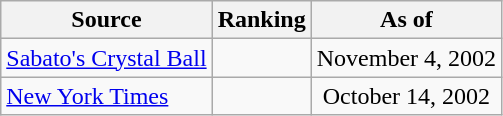<table class="wikitable" style="text-align:center">
<tr>
<th>Source</th>
<th>Ranking</th>
<th>As of</th>
</tr>
<tr>
<td align=left><a href='#'>Sabato's Crystal Ball</a></td>
<td></td>
<td>November 4, 2002</td>
</tr>
<tr>
<td align=left><a href='#'>New York Times</a></td>
<td></td>
<td>October 14, 2002</td>
</tr>
</table>
